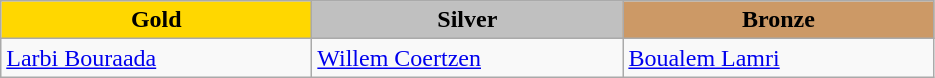<table class="wikitable" style="text-align:left">
<tr align="center">
<td width=200 bgcolor=gold><strong>Gold</strong></td>
<td width=200 bgcolor=silver><strong>Silver</strong></td>
<td width=200 bgcolor=CC9966><strong>Bronze</strong></td>
</tr>
<tr>
<td><a href='#'>Larbi Bouraada</a><br><em></em></td>
<td><a href='#'>Willem Coertzen</a><br><em></em></td>
<td><a href='#'>Boualem Lamri</a><br><em></em></td>
</tr>
</table>
